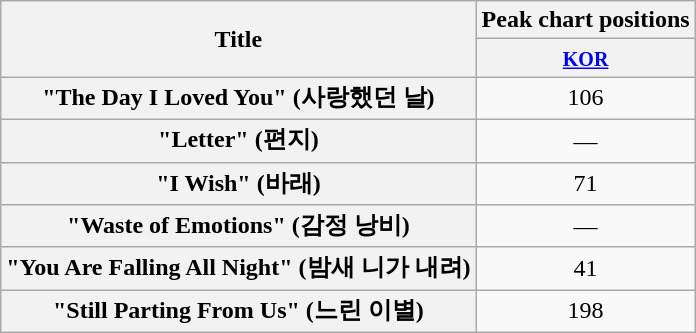<table class="wikitable plainrowheaders" style="text-align:center;" border="1">
<tr>
<th scope="col" rowspan="2">Title</th>
<th scope="col" colspan="1">Peak chart positions</th>
</tr>
<tr>
<th><small><a href='#'>KOR</a></small><br></th>
</tr>
<tr>
<th scope=row>"The Day I Loved You" (사랑했던 날)</th>
<td>106</td>
</tr>
<tr>
<th scope=row>"Letter" (편지)</th>
<td>—</td>
</tr>
<tr>
<th scope=row>"I Wish" (바래)</th>
<td>71</td>
</tr>
<tr>
<th scope=row>"Waste of Emotions" (감정 낭비)</th>
<td>—</td>
</tr>
<tr>
<th scope=row>"You Are Falling All Night" (밤새 니가 내려)</th>
<td>41</td>
</tr>
<tr>
<th scope=row>"Still Parting From Us" (느린 이별)</th>
<td>198</td>
</tr>
</table>
